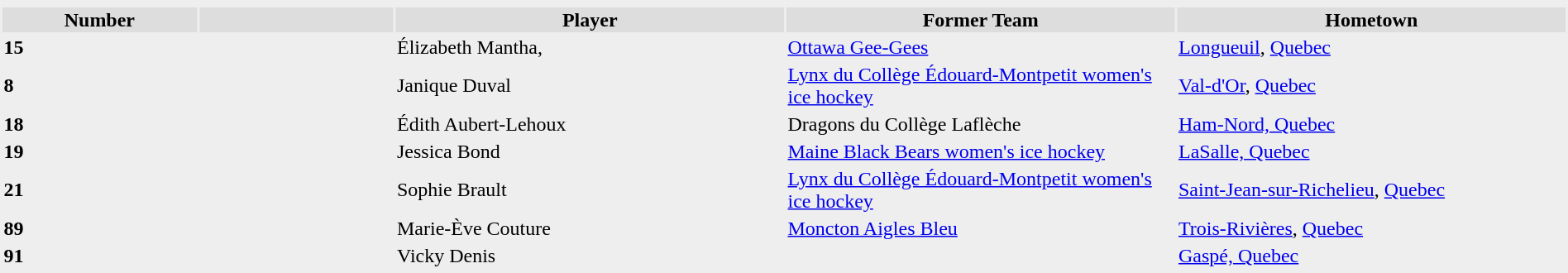<table style="texti-align:center; background:#eeeeee;">
<tr>
<th colspan=2></th>
</tr>
<tr style="background:#dddddd;">
<th width=5%>Number</th>
<th width=5%></th>
<th width=10%>Player</th>
<th width=10%>Former Team</th>
<th width=10%>Hometown</th>
</tr>
<tr>
<td><strong>15</strong></td>
<td></td>
<td>Élizabeth Mantha,</td>
<td><a href='#'>Ottawa Gee-Gees</a></td>
<td><a href='#'>Longueuil</a>, <a href='#'>Quebec</a></td>
</tr>
<tr>
<td><strong>8</strong></td>
<td></td>
<td>Janique Duval</td>
<td><a href='#'>Lynx du Collège Édouard-Montpetit women's ice hockey</a></td>
<td><a href='#'>Val-d'Or</a>, <a href='#'>Quebec</a></td>
</tr>
<tr>
<td><strong>18</strong></td>
<td></td>
<td>Édith Aubert-Lehoux</td>
<td>Dragons du Collège Laflèche</td>
<td><a href='#'>Ham-Nord, Quebec</a></td>
</tr>
<tr>
<td><strong>19</strong></td>
<td></td>
<td>Jessica Bond</td>
<td><a href='#'>Maine Black Bears women's ice hockey</a></td>
<td><a href='#'>LaSalle, Quebec</a></td>
</tr>
<tr>
<td><strong>21</strong></td>
<td></td>
<td>Sophie Brault</td>
<td><a href='#'>Lynx du Collège Édouard-Montpetit women's ice hockey</a></td>
<td><a href='#'>Saint-Jean-sur-Richelieu</a>, <a href='#'>Quebec</a></td>
</tr>
<tr>
<td><strong>89</strong></td>
<td></td>
<td>Marie-Ève Couture</td>
<td><a href='#'>Moncton Aigles Bleu</a></td>
<td><a href='#'>Trois-Rivières</a>, <a href='#'>Quebec</a></td>
</tr>
<tr>
<td><strong>91</strong></td>
<td></td>
<td>Vicky Denis</td>
<td></td>
<td><a href='#'>Gaspé, Quebec</a></td>
</tr>
<tr>
</tr>
</table>
